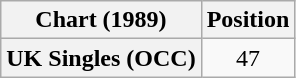<table class="wikitable plainrowheaders" style="text-align:center">
<tr>
<th>Chart (1989)</th>
<th>Position</th>
</tr>
<tr>
<th scope="row">UK Singles (OCC)</th>
<td>47</td>
</tr>
</table>
